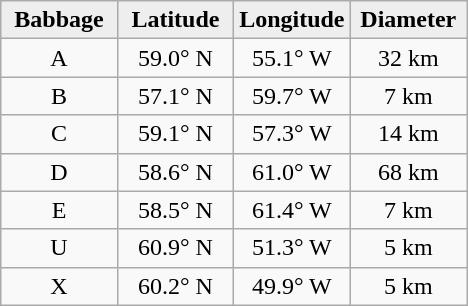<table class="wikitable">
<tr>
<th width="25%" style="background:#eeeeee;">Babbage</th>
<th width="25%" style="background:#eeeeee;">Latitude</th>
<th width="25%" style="background:#eeeeee;">Longitude</th>
<th width="25%" style="background:#eeeeee;">Diameter</th>
</tr>
<tr>
<td align="center">A</td>
<td align="center">59.0° N</td>
<td align="center">55.1° W</td>
<td align="center">32 km</td>
</tr>
<tr>
<td align="center">B</td>
<td align="center">57.1° N</td>
<td align="center">59.7° W</td>
<td align="center">7 km</td>
</tr>
<tr>
<td align="center">C</td>
<td align="center">59.1° N</td>
<td align="center">57.3° W</td>
<td align="center">14 km</td>
</tr>
<tr>
<td align="center">D</td>
<td align="center">58.6° N</td>
<td align="center">61.0° W</td>
<td align="center">68 km</td>
</tr>
<tr>
<td align="center">E</td>
<td align="center">58.5° N</td>
<td align="center">61.4° W</td>
<td align="center">7 km</td>
</tr>
<tr>
<td align="center">U</td>
<td align="center">60.9° N</td>
<td align="center">51.3° W</td>
<td align="center">5 km</td>
</tr>
<tr>
<td align="center">X</td>
<td align="center">60.2° N</td>
<td align="center">49.9° W</td>
<td align="center">5 km</td>
</tr>
</table>
